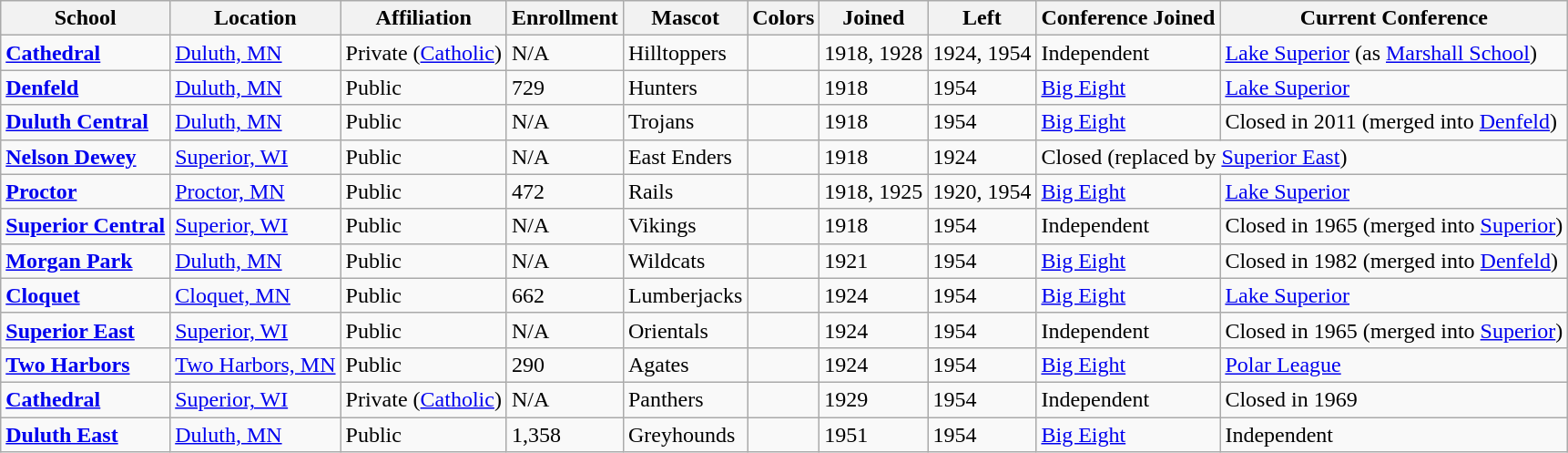<table class="wikitable sortable">
<tr>
<th>School</th>
<th>Location</th>
<th>Affiliation</th>
<th>Enrollment</th>
<th>Mascot</th>
<th>Colors</th>
<th>Joined</th>
<th>Left</th>
<th>Conference Joined</th>
<th>Current Conference</th>
</tr>
<tr>
<td><a href='#'><strong>Cathedral</strong></a></td>
<td><a href='#'>Duluth, MN</a></td>
<td>Private (<a href='#'>Catholic</a>)</td>
<td>N/A</td>
<td>Hilltoppers</td>
<td> </td>
<td>1918, 1928</td>
<td>1924, 1954</td>
<td>Independent</td>
<td><a href='#'>Lake Superior</a> (as <a href='#'>Marshall School</a>)</td>
</tr>
<tr>
<td><a href='#'><strong>Denfeld</strong></a></td>
<td><a href='#'>Duluth, MN</a></td>
<td>Public</td>
<td>729</td>
<td>Hunters</td>
<td> </td>
<td>1918</td>
<td>1954</td>
<td><a href='#'>Big Eight</a></td>
<td><a href='#'>Lake Superior</a></td>
</tr>
<tr>
<td><a href='#'><strong>Duluth Central</strong></a></td>
<td><a href='#'>Duluth, MN</a></td>
<td>Public</td>
<td>N/A</td>
<td>Trojans</td>
<td> </td>
<td>1918</td>
<td>1954</td>
<td><a href='#'>Big Eight</a></td>
<td>Closed in 2011 (merged into <a href='#'>Denfeld</a>)</td>
</tr>
<tr>
<td><a href='#'><strong>Nelson Dewey</strong></a></td>
<td><a href='#'>Superior, WI</a></td>
<td>Public</td>
<td>N/A</td>
<td>East Enders</td>
<td> </td>
<td>1918</td>
<td>1924</td>
<td colspan="2">Closed (replaced by <a href='#'>Superior East</a>)</td>
</tr>
<tr>
<td><a href='#'><strong>Proctor</strong></a></td>
<td><a href='#'>Proctor, MN</a></td>
<td>Public</td>
<td>472</td>
<td>Rails</td>
<td> </td>
<td>1918, 1925</td>
<td>1920, 1954</td>
<td><a href='#'>Big Eight</a></td>
<td><a href='#'>Lake Superior</a></td>
</tr>
<tr>
<td><a href='#'><strong>Superior Central</strong></a></td>
<td><a href='#'>Superior, WI</a></td>
<td>Public</td>
<td>N/A</td>
<td>Vikings</td>
<td> </td>
<td>1918</td>
<td>1954</td>
<td>Independent</td>
<td>Closed in 1965 (merged into <a href='#'>Superior</a>)</td>
</tr>
<tr>
<td><a href='#'><strong>Morgan Park</strong></a></td>
<td><a href='#'>Duluth, MN</a></td>
<td>Public</td>
<td>N/A</td>
<td>Wildcats</td>
<td> </td>
<td>1921</td>
<td>1954</td>
<td><a href='#'>Big Eight</a></td>
<td>Closed in 1982 (merged into <a href='#'>Denfeld</a>)</td>
</tr>
<tr>
<td><a href='#'><strong>Cloquet</strong></a></td>
<td><a href='#'>Cloquet, MN</a></td>
<td>Public</td>
<td>662</td>
<td>Lumberjacks</td>
<td> </td>
<td>1924</td>
<td>1954</td>
<td><a href='#'>Big Eight</a></td>
<td><a href='#'>Lake Superior</a></td>
</tr>
<tr>
<td><a href='#'><strong>Superior East</strong></a></td>
<td><a href='#'>Superior, WI</a></td>
<td>Public</td>
<td>N/A</td>
<td>Orientals</td>
<td> </td>
<td>1924</td>
<td>1954</td>
<td>Independent</td>
<td>Closed in 1965 (merged into <a href='#'>Superior</a>)</td>
</tr>
<tr>
<td><a href='#'><strong>Two Harbors</strong></a></td>
<td><a href='#'>Two Harbors, MN</a></td>
<td>Public</td>
<td>290</td>
<td>Agates</td>
<td> </td>
<td>1924</td>
<td>1954</td>
<td><a href='#'>Big Eight</a></td>
<td><a href='#'>Polar League</a></td>
</tr>
<tr>
<td><a href='#'><strong>Cathedral</strong></a></td>
<td><a href='#'>Superior, WI</a></td>
<td>Private (<a href='#'>Catholic</a>)</td>
<td>N/A</td>
<td>Panthers</td>
<td> </td>
<td>1929</td>
<td>1954</td>
<td>Independent</td>
<td>Closed in 1969</td>
</tr>
<tr>
<td><a href='#'><strong>Duluth East</strong></a></td>
<td><a href='#'>Duluth, MN</a></td>
<td>Public</td>
<td>1,358</td>
<td>Greyhounds</td>
<td> </td>
<td>1951</td>
<td>1954</td>
<td><a href='#'>Big Eight</a></td>
<td>Independent</td>
</tr>
</table>
